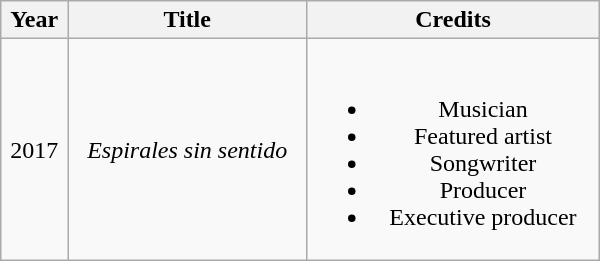<table class="wikitable unsortable" style="text-align: center; width: 400px; height: 100px;">
<tr>
<th>Year</th>
<th>Title</th>
<th>Credits</th>
</tr>
<tr>
<td>2017</td>
<td><em>Espirales sin sentido</em></td>
<td><br><ul><li>Musician</li><li>Featured artist</li><li>Songwriter</li><li>Producer</li><li>Executive producer</li></ul></td>
</tr>
</table>
